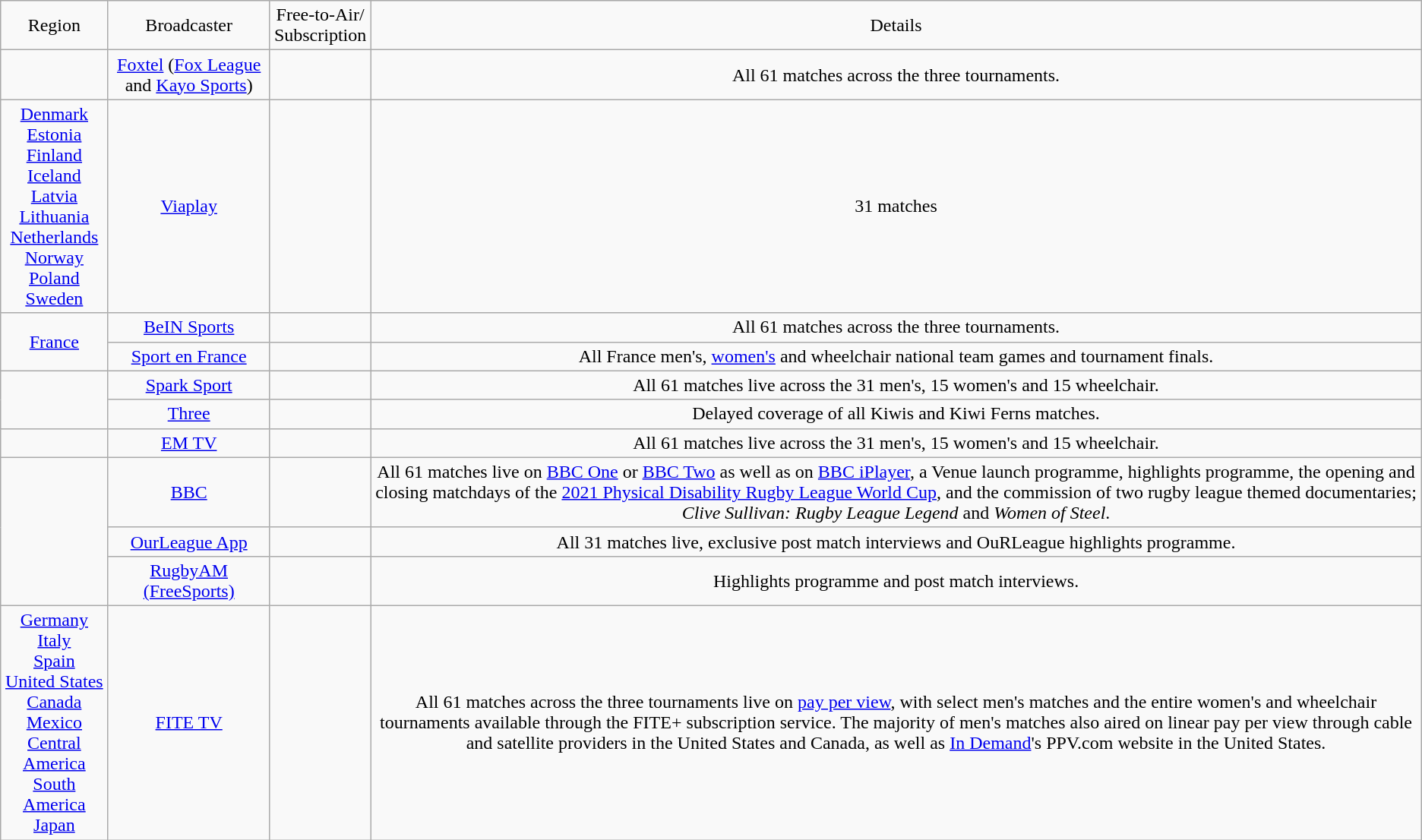<table class="wikitable" style="text-align:center">
<tr>
<td>Region</td>
<td>Broadcaster</td>
<td>Free-to-Air/<br>Subscription</td>
<td>Details</td>
</tr>
<tr>
<td></td>
<td><a href='#'>Foxtel</a> (<a href='#'>Fox League</a> and <a href='#'>Kayo Sports</a>)</td>
<td></td>
<td>All 61 matches across the three tournaments.</td>
</tr>
<tr>
<td> <a href='#'>Denmark</a><br> <a href='#'>Estonia</a><br> <a href='#'>Finland</a><br> <a href='#'>Iceland</a><br> <a href='#'>Latvia</a><br> <a href='#'>Lithuania</a><br> <a href='#'>Netherlands</a><br> <a href='#'>Norway</a><br> <a href='#'>Poland</a><br> <a href='#'>Sweden</a></td>
<td><a href='#'>Viaplay</a></td>
<td></td>
<td>31 matches</td>
</tr>
<tr>
<td rowspan="2"> <a href='#'>France</a></td>
<td><a href='#'>BeIN Sports</a></td>
<td></td>
<td>All 61 matches across the three tournaments.</td>
</tr>
<tr>
<td><a href='#'>Sport en France</a></td>
<td></td>
<td>All France men's, <a href='#'>women's</a> and wheelchair national team games and tournament finals.</td>
</tr>
<tr>
<td rowspan="2"></td>
<td><a href='#'>Spark Sport</a></td>
<td></td>
<td>All 61 matches live across the 31 men's, 15 women's and 15 wheelchair.</td>
</tr>
<tr>
<td><a href='#'>Three</a></td>
<td></td>
<td>Delayed coverage of all Kiwis and Kiwi Ferns matches.</td>
</tr>
<tr>
<td></td>
<td><a href='#'>EM TV</a></td>
<td></td>
<td>All 61 matches live across the 31 men's, 15 women's and 15 wheelchair.</td>
</tr>
<tr>
<td rowspan="3"></td>
<td><a href='#'>BBC</a></td>
<td></td>
<td>All 61 matches live on <a href='#'>BBC One</a> or <a href='#'>BBC Two</a> as well as on <a href='#'>BBC iPlayer</a>, a Venue launch programme, highlights programme, the opening and closing matchdays of the <a href='#'>2021 Physical Disability Rugby League World Cup</a>, and the commission of two rugby league themed documentaries; <em>Clive Sullivan: Rugby League Legend</em> and <em>Women of Steel</em>.</td>
</tr>
<tr>
<td><a href='#'>OurLeague App</a></td>
<td></td>
<td>All 31 matches live, exclusive post match interviews and OuRLeague highlights programme.</td>
</tr>
<tr>
<td><a href='#'>RugbyAM (FreeSports)</a></td>
<td></td>
<td>Highlights programme and post match interviews.</td>
</tr>
<tr>
<td> <a href='#'>Germany</a><br>  <a href='#'>Italy</a><br> <a href='#'>Spain</a><br> <a href='#'>United States</a><br>  <a href='#'>Canada</a> <br>  <a href='#'>Mexico</a> <br> <a href='#'>Central America</a> <br> <a href='#'>South America</a> <br>  <a href='#'>Japan</a></td>
<td><a href='#'>FITE TV</a></td>
<td></td>
<td>All 61 matches across the three tournaments live on <a href='#'>pay per view</a>, with select men's matches and the entire women's and wheelchair tournaments available through the FITE+ subscription service. The majority of men's matches also aired on linear pay per view through cable and satellite providers in the United States and Canada, as well as <a href='#'>In Demand</a>'s PPV.com website in the United States.</td>
</tr>
</table>
